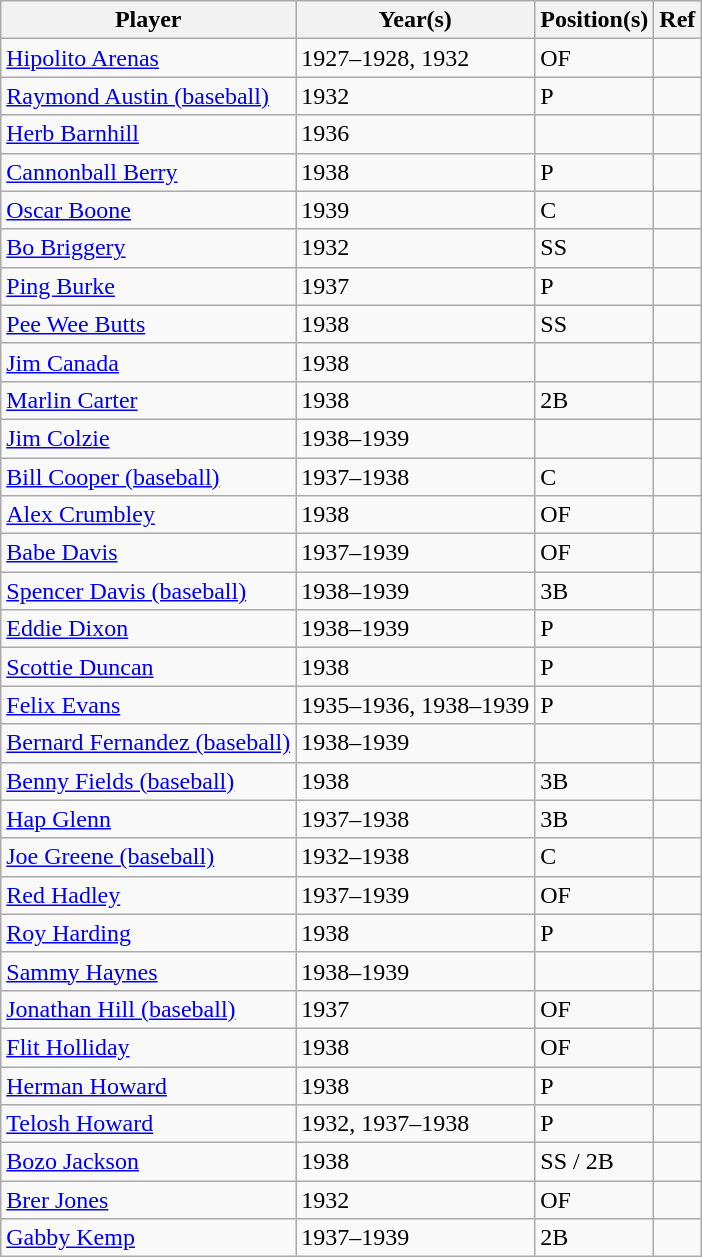<table class="wikitable">
<tr>
<th>Player</th>
<th>Year(s)</th>
<th>Position(s)</th>
<th>Ref</th>
</tr>
<tr>
<td><a href='#'>Hipolito Arenas</a></td>
<td>1927–1928, 1932</td>
<td>OF</td>
<td></td>
</tr>
<tr>
<td><a href='#'>Raymond Austin (baseball)</a></td>
<td>1932</td>
<td>P</td>
<td></td>
</tr>
<tr>
<td><a href='#'>Herb Barnhill</a></td>
<td>1936</td>
<td></td>
<td></td>
</tr>
<tr>
<td><a href='#'>Cannonball Berry</a></td>
<td>1938</td>
<td>P</td>
<td></td>
</tr>
<tr>
<td><a href='#'>Oscar Boone</a></td>
<td>1939</td>
<td>C</td>
<td></td>
</tr>
<tr>
<td><a href='#'>Bo Briggery</a></td>
<td>1932</td>
<td>SS</td>
<td></td>
</tr>
<tr>
<td><a href='#'>Ping Burke</a></td>
<td>1937</td>
<td>P</td>
<td></td>
</tr>
<tr>
<td><a href='#'>Pee Wee Butts</a></td>
<td>1938</td>
<td>SS</td>
<td></td>
</tr>
<tr>
<td><a href='#'>Jim Canada</a></td>
<td>1938</td>
<td></td>
<td></td>
</tr>
<tr>
<td><a href='#'>Marlin Carter</a></td>
<td>1938</td>
<td>2B</td>
<td></td>
</tr>
<tr>
<td><a href='#'>Jim Colzie</a></td>
<td>1938–1939</td>
<td></td>
<td></td>
</tr>
<tr>
<td><a href='#'>Bill Cooper (baseball)</a></td>
<td>1937–1938</td>
<td>C</td>
<td></td>
</tr>
<tr>
<td><a href='#'>Alex Crumbley</a></td>
<td>1938</td>
<td>OF</td>
<td></td>
</tr>
<tr>
<td><a href='#'>Babe Davis</a></td>
<td>1937–1939</td>
<td>OF</td>
<td></td>
</tr>
<tr>
<td><a href='#'>Spencer Davis (baseball)</a></td>
<td>1938–1939</td>
<td>3B</td>
<td></td>
</tr>
<tr>
<td><a href='#'>Eddie Dixon</a></td>
<td>1938–1939</td>
<td>P</td>
<td></td>
</tr>
<tr>
<td><a href='#'>Scottie Duncan</a></td>
<td>1938</td>
<td>P</td>
<td></td>
</tr>
<tr>
<td><a href='#'>Felix Evans</a></td>
<td>1935–1936, 1938–1939</td>
<td>P</td>
<td></td>
</tr>
<tr>
<td><a href='#'>Bernard Fernandez (baseball)</a></td>
<td>1938–1939</td>
<td></td>
<td></td>
</tr>
<tr>
<td><a href='#'>Benny Fields (baseball)</a></td>
<td>1938</td>
<td>3B</td>
<td></td>
</tr>
<tr>
<td><a href='#'>Hap Glenn</a></td>
<td>1937–1938</td>
<td>3B</td>
<td></td>
</tr>
<tr>
<td><a href='#'>Joe Greene (baseball)</a></td>
<td>1932–1938</td>
<td>C</td>
<td></td>
</tr>
<tr>
<td><a href='#'>Red Hadley</a></td>
<td>1937–1939</td>
<td>OF</td>
<td></td>
</tr>
<tr>
<td><a href='#'>Roy Harding</a></td>
<td>1938</td>
<td>P</td>
<td></td>
</tr>
<tr>
<td><a href='#'>Sammy Haynes</a></td>
<td>1938–1939</td>
<td></td>
<td></td>
</tr>
<tr>
<td><a href='#'>Jonathan Hill (baseball)</a></td>
<td>1937</td>
<td>OF</td>
<td></td>
</tr>
<tr>
<td><a href='#'>Flit Holliday</a></td>
<td>1938</td>
<td>OF</td>
<td></td>
</tr>
<tr>
<td><a href='#'>Herman Howard</a></td>
<td>1938</td>
<td>P</td>
<td></td>
</tr>
<tr>
<td><a href='#'>Telosh Howard</a></td>
<td>1932, 1937–1938</td>
<td>P</td>
<td></td>
</tr>
<tr>
<td><a href='#'>Bozo Jackson</a></td>
<td>1938</td>
<td>SS / 2B</td>
<td></td>
</tr>
<tr>
<td><a href='#'>Brer Jones</a></td>
<td>1932</td>
<td>OF</td>
<td></td>
</tr>
<tr>
<td><a href='#'>Gabby Kemp</a></td>
<td>1937–1939</td>
<td>2B</td>
<td></td>
</tr>
</table>
